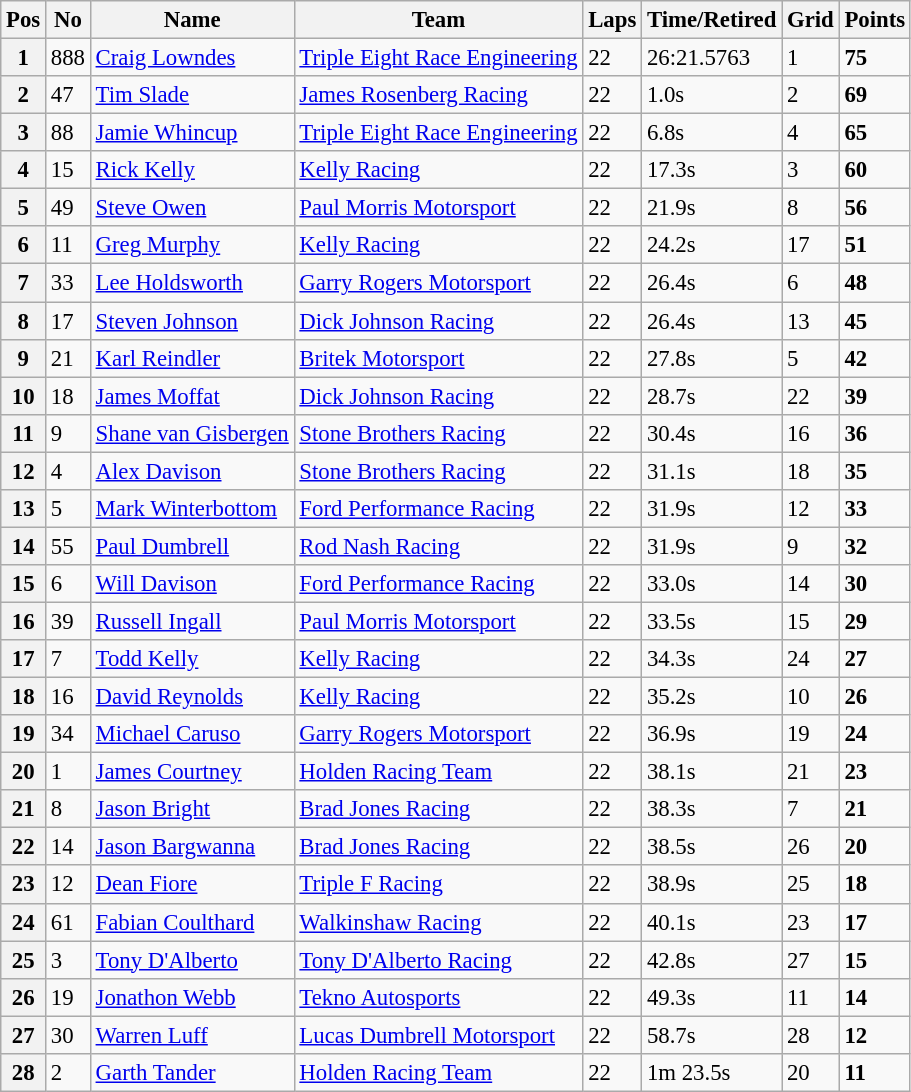<table class="wikitable" style="font-size: 95%;">
<tr>
<th>Pos</th>
<th>No</th>
<th>Name</th>
<th>Team</th>
<th>Laps</th>
<th>Time/Retired</th>
<th>Grid</th>
<th>Points</th>
</tr>
<tr>
<th>1</th>
<td>888</td>
<td><a href='#'>Craig Lowndes</a></td>
<td><a href='#'>Triple Eight Race Engineering</a></td>
<td>22</td>
<td>26:21.5763</td>
<td>1</td>
<td><strong>75</strong></td>
</tr>
<tr>
<th>2</th>
<td>47</td>
<td><a href='#'>Tim Slade</a></td>
<td><a href='#'>James Rosenberg Racing</a></td>
<td>22</td>
<td>1.0s</td>
<td>2</td>
<td><strong>69</strong></td>
</tr>
<tr>
<th>3</th>
<td>88</td>
<td><a href='#'>Jamie Whincup</a></td>
<td><a href='#'>Triple Eight Race Engineering</a></td>
<td>22</td>
<td>6.8s</td>
<td>4</td>
<td><strong>65</strong></td>
</tr>
<tr>
<th>4</th>
<td>15</td>
<td><a href='#'>Rick Kelly</a></td>
<td><a href='#'>Kelly Racing</a></td>
<td>22</td>
<td>17.3s</td>
<td>3</td>
<td><strong>60</strong></td>
</tr>
<tr>
<th>5</th>
<td>49</td>
<td><a href='#'>Steve Owen</a></td>
<td><a href='#'>Paul Morris Motorsport</a></td>
<td>22</td>
<td>21.9s</td>
<td>8</td>
<td><strong>56</strong></td>
</tr>
<tr>
<th>6</th>
<td>11</td>
<td><a href='#'>Greg Murphy</a></td>
<td><a href='#'>Kelly Racing</a></td>
<td>22</td>
<td>24.2s</td>
<td>17</td>
<td><strong>51</strong></td>
</tr>
<tr>
<th>7</th>
<td>33</td>
<td><a href='#'>Lee Holdsworth</a></td>
<td><a href='#'>Garry Rogers Motorsport</a></td>
<td>22</td>
<td>26.4s</td>
<td>6</td>
<td><strong>48</strong></td>
</tr>
<tr>
<th>8</th>
<td>17</td>
<td><a href='#'>Steven Johnson</a></td>
<td><a href='#'>Dick Johnson Racing</a></td>
<td>22</td>
<td>26.4s</td>
<td>13</td>
<td><strong>45</strong></td>
</tr>
<tr>
<th>9</th>
<td>21</td>
<td><a href='#'>Karl Reindler</a></td>
<td><a href='#'>Britek Motorsport</a></td>
<td>22</td>
<td>27.8s</td>
<td>5</td>
<td><strong>42</strong></td>
</tr>
<tr>
<th>10</th>
<td>18</td>
<td><a href='#'>James Moffat</a></td>
<td><a href='#'>Dick Johnson Racing</a></td>
<td>22</td>
<td>28.7s</td>
<td>22</td>
<td><strong>39</strong></td>
</tr>
<tr>
<th>11</th>
<td>9</td>
<td><a href='#'>Shane van Gisbergen</a></td>
<td><a href='#'>Stone Brothers Racing</a></td>
<td>22</td>
<td>30.4s</td>
<td>16</td>
<td><strong>36</strong></td>
</tr>
<tr>
<th>12</th>
<td>4</td>
<td><a href='#'>Alex Davison</a></td>
<td><a href='#'>Stone Brothers Racing</a></td>
<td>22</td>
<td>31.1s</td>
<td>18</td>
<td><strong>35</strong></td>
</tr>
<tr>
<th>13</th>
<td>5</td>
<td><a href='#'>Mark Winterbottom</a></td>
<td><a href='#'>Ford Performance Racing</a></td>
<td>22</td>
<td>31.9s</td>
<td>12</td>
<td><strong>33</strong></td>
</tr>
<tr>
<th>14</th>
<td>55</td>
<td><a href='#'>Paul Dumbrell</a></td>
<td><a href='#'>Rod Nash Racing</a></td>
<td>22</td>
<td>31.9s</td>
<td>9</td>
<td><strong>32</strong></td>
</tr>
<tr>
<th>15</th>
<td>6</td>
<td><a href='#'>Will Davison</a></td>
<td><a href='#'>Ford Performance Racing</a></td>
<td>22</td>
<td>33.0s</td>
<td>14</td>
<td><strong>30</strong></td>
</tr>
<tr>
<th>16</th>
<td>39</td>
<td><a href='#'>Russell Ingall</a></td>
<td><a href='#'>Paul Morris Motorsport</a></td>
<td>22</td>
<td>33.5s</td>
<td>15</td>
<td><strong>29</strong></td>
</tr>
<tr>
<th>17</th>
<td>7</td>
<td><a href='#'>Todd Kelly</a></td>
<td><a href='#'>Kelly Racing</a></td>
<td>22</td>
<td>34.3s</td>
<td>24</td>
<td><strong>27</strong></td>
</tr>
<tr>
<th>18</th>
<td>16</td>
<td><a href='#'>David Reynolds</a></td>
<td><a href='#'>Kelly Racing</a></td>
<td>22</td>
<td>35.2s</td>
<td>10</td>
<td><strong>26</strong></td>
</tr>
<tr>
<th>19</th>
<td>34</td>
<td><a href='#'>Michael Caruso</a></td>
<td><a href='#'>Garry Rogers Motorsport</a></td>
<td>22</td>
<td>36.9s</td>
<td>19</td>
<td><strong>24</strong></td>
</tr>
<tr>
<th>20</th>
<td>1</td>
<td><a href='#'>James Courtney</a></td>
<td><a href='#'>Holden Racing Team</a></td>
<td>22</td>
<td>38.1s</td>
<td>21</td>
<td><strong>23</strong></td>
</tr>
<tr>
<th>21</th>
<td>8</td>
<td><a href='#'>Jason Bright</a></td>
<td><a href='#'>Brad Jones Racing</a></td>
<td>22</td>
<td>38.3s</td>
<td>7</td>
<td><strong>21</strong></td>
</tr>
<tr>
<th>22</th>
<td>14</td>
<td><a href='#'>Jason Bargwanna</a></td>
<td><a href='#'>Brad Jones Racing</a></td>
<td>22</td>
<td>38.5s</td>
<td>26</td>
<td><strong>20</strong></td>
</tr>
<tr>
<th>23</th>
<td>12</td>
<td><a href='#'>Dean Fiore</a></td>
<td><a href='#'>Triple F Racing</a></td>
<td>22</td>
<td>38.9s</td>
<td>25</td>
<td><strong>18</strong></td>
</tr>
<tr>
<th>24</th>
<td>61</td>
<td><a href='#'>Fabian Coulthard</a></td>
<td><a href='#'>Walkinshaw Racing</a></td>
<td>22</td>
<td>40.1s</td>
<td>23</td>
<td><strong>17</strong></td>
</tr>
<tr>
<th>25</th>
<td>3</td>
<td><a href='#'>Tony D'Alberto</a></td>
<td><a href='#'>Tony D'Alberto Racing</a></td>
<td>22</td>
<td>42.8s</td>
<td>27</td>
<td><strong>15</strong></td>
</tr>
<tr>
<th>26</th>
<td>19</td>
<td><a href='#'>Jonathon Webb</a></td>
<td><a href='#'>Tekno Autosports</a></td>
<td>22</td>
<td>49.3s</td>
<td>11</td>
<td><strong>14</strong></td>
</tr>
<tr>
<th>27</th>
<td>30</td>
<td><a href='#'>Warren Luff</a></td>
<td><a href='#'>Lucas Dumbrell Motorsport</a></td>
<td>22</td>
<td>58.7s</td>
<td>28</td>
<td><strong>12</strong></td>
</tr>
<tr>
<th>28</th>
<td>2</td>
<td><a href='#'>Garth Tander</a></td>
<td><a href='#'>Holden Racing Team</a></td>
<td>22</td>
<td>1m 23.5s</td>
<td>20</td>
<td><strong>11</strong></td>
</tr>
</table>
